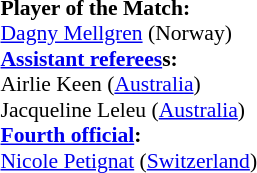<table style="width:100%; font-size:90%;">
<tr>
<td><br><strong>Player of the Match:</strong>
<br> <a href='#'>Dagny Mellgren</a> (Norway)<br><strong><a href='#'>Assistant referees</a>s:</strong>
<br> Airlie Keen (<a href='#'>Australia</a>)
<br> Jacqueline Leleu (<a href='#'>Australia</a>)
<br><strong><a href='#'>Fourth official</a>:</strong>
<br> <a href='#'>Nicole Petignat</a> (<a href='#'>Switzerland</a>)</td>
</tr>
</table>
